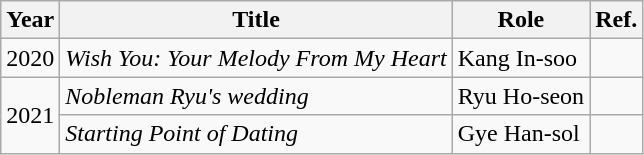<table class="wikitable">
<tr>
<th>Year</th>
<th>Title</th>
<th>Role</th>
<th>Ref.</th>
</tr>
<tr>
<td>2020</td>
<td><em>Wish You: Your Melody From My Heart</em></td>
<td>Kang In-soo</td>
<td></td>
</tr>
<tr>
<td rowspan="2">2021</td>
<td><em>Nobleman Ryu's wedding</em></td>
<td>Ryu Ho-seon</td>
<td></td>
</tr>
<tr>
<td><em>Starting Point of Dating</em></td>
<td>Gye Han-sol</td>
<td></td>
</tr>
</table>
